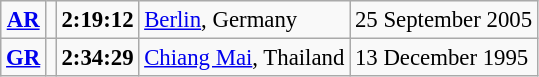<table class="wikitable" style="font-size:95%; position:relative;">
<tr>
<td align=center><strong><a href='#'>AR</a></strong></td>
<td></td>
<td><strong>2:19:12</strong></td>
<td><a href='#'>Berlin</a>, Germany</td>
<td>25 September 2005</td>
</tr>
<tr>
<td align=center><strong><a href='#'>GR</a></strong></td>
<td></td>
<td><strong>2:34:29</strong></td>
<td><a href='#'>Chiang Mai</a>, Thailand</td>
<td>13 December 1995</td>
</tr>
</table>
